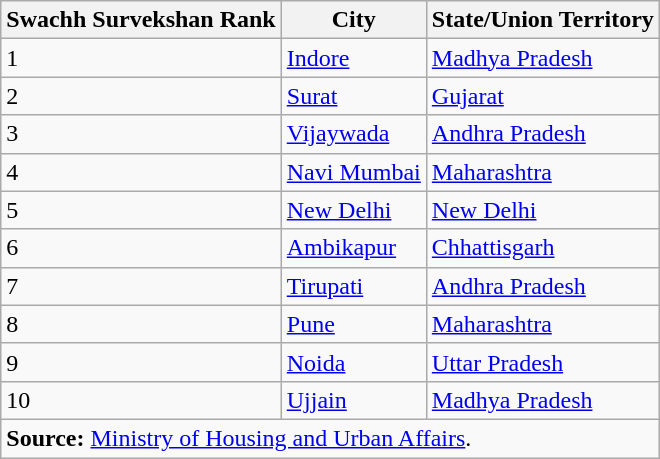<table class="wikitable sortable mw-collapsible">
<tr>
<th>Swachh Survekshan Rank</th>
<th>City</th>
<th>State/Union  Territory</th>
</tr>
<tr>
<td>1</td>
<td><a href='#'>Indore</a></td>
<td><a href='#'>Madhya Pradesh</a></td>
</tr>
<tr>
<td>2</td>
<td><a href='#'>Surat</a></td>
<td><a href='#'>Gujarat</a></td>
</tr>
<tr>
<td>3</td>
<td><a href='#'>Vijaywada</a></td>
<td><a href='#'>Andhra Pradesh</a></td>
</tr>
<tr>
<td>4</td>
<td><a href='#'>Navi Mumbai</a></td>
<td><a href='#'>Maharashtra</a></td>
</tr>
<tr>
<td>5</td>
<td><a href='#'>New Delhi</a></td>
<td><a href='#'>New Delhi</a></td>
</tr>
<tr>
<td>6</td>
<td><a href='#'>Ambikapur</a></td>
<td><a href='#'>Chhattisgarh</a></td>
</tr>
<tr>
<td>7</td>
<td><a href='#'>Tirupati</a></td>
<td><a href='#'>Andhra Pradesh</a></td>
</tr>
<tr>
<td>8</td>
<td><a href='#'>Pune</a></td>
<td><a href='#'>Maharashtra</a></td>
</tr>
<tr>
<td>9</td>
<td><a href='#'>Noida</a></td>
<td><a href='#'>Uttar Pradesh</a></td>
</tr>
<tr>
<td>10</td>
<td><a href='#'>Ujjain</a></td>
<td><a href='#'>Madhya Pradesh</a></td>
</tr>
<tr>
<td colspan="3"><strong>Source:</strong> <a href='#'>Ministry of Housing and Urban Affairs</a>.</td>
</tr>
</table>
